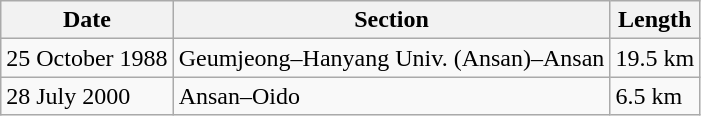<table class="wikitable">
<tr>
<th>Date</th>
<th>Section</th>
<th>Length</th>
</tr>
<tr>
<td>25 October 1988</td>
<td>Geumjeong–Hanyang Univ. (Ansan)–Ansan</td>
<td>19.5 km</td>
</tr>
<tr>
<td>28 July 2000</td>
<td>Ansan–Oido</td>
<td>6.5 km</td>
</tr>
</table>
